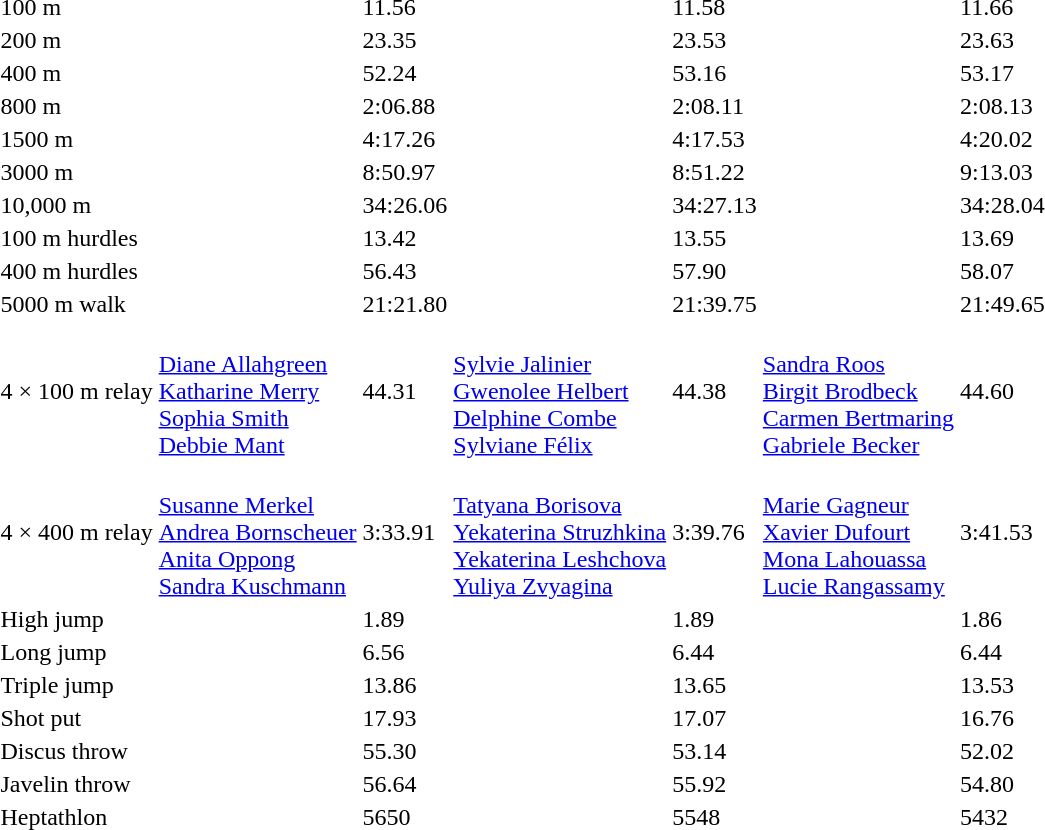<table>
<tr>
<td>100 m</td>
<td></td>
<td>11.56</td>
<td></td>
<td>11.58</td>
<td></td>
<td>11.66</td>
</tr>
<tr>
<td>200 m</td>
<td></td>
<td>23.35</td>
<td></td>
<td>23.53</td>
<td></td>
<td>23.63</td>
</tr>
<tr>
<td>400 m</td>
<td></td>
<td>52.24</td>
<td></td>
<td>53.16</td>
<td></td>
<td>53.17</td>
</tr>
<tr>
<td>800 m</td>
<td></td>
<td>2:06.88</td>
<td></td>
<td>2:08.11</td>
<td></td>
<td>2:08.13</td>
</tr>
<tr>
<td>1500 m</td>
<td></td>
<td>4:17.26</td>
<td></td>
<td>4:17.53</td>
<td></td>
<td>4:20.02</td>
</tr>
<tr>
<td>3000 m</td>
<td></td>
<td>8:50.97</td>
<td></td>
<td>8:51.22</td>
<td></td>
<td>9:13.03</td>
</tr>
<tr>
<td>10,000 m</td>
<td></td>
<td>34:26.06</td>
<td></td>
<td>34:27.13</td>
<td></td>
<td>34:28.04</td>
</tr>
<tr>
<td>100 m hurdles</td>
<td></td>
<td>13.42</td>
<td></td>
<td>13.55</td>
<td></td>
<td>13.69</td>
</tr>
<tr>
<td>400 m hurdles</td>
<td></td>
<td>56.43</td>
<td></td>
<td>57.90</td>
<td></td>
<td>58.07</td>
</tr>
<tr>
<td>5000 m walk</td>
<td></td>
<td>21:21.80</td>
<td></td>
<td>21:39.75</td>
<td></td>
<td>21:49.65</td>
</tr>
<tr>
<td>4 × 100 m relay</td>
<td><br><a href='#'>Diane Allahgreen</a><br><a href='#'>Katharine Merry</a><br><a href='#'>Sophia Smith</a><br><a href='#'>Debbie Mant</a></td>
<td>44.31</td>
<td><br><a href='#'>Sylvie Jalinier</a><br><a href='#'>Gwenolee Helbert</a><br><a href='#'>Delphine Combe</a><br><a href='#'>Sylviane Félix</a></td>
<td>44.38</td>
<td><br><a href='#'>Sandra Roos</a><br><a href='#'>Birgit Brodbeck</a><br><a href='#'>Carmen Bertmaring</a><br><a href='#'>Gabriele Becker</a></td>
<td>44.60</td>
</tr>
<tr>
<td>4 × 400 m relay</td>
<td><br><a href='#'>Susanne Merkel</a><br><a href='#'>Andrea Bornscheuer</a><br><a href='#'>Anita Oppong</a><br><a href='#'>Sandra Kuschmann</a></td>
<td>3:33.91</td>
<td><br><a href='#'>Tatyana Borisova</a><br><a href='#'>Yekaterina Struzhkina</a><br><a href='#'>Yekaterina Leshchova</a><br><a href='#'>Yuliya Zvyagina</a></td>
<td>3:39.76</td>
<td><br><a href='#'>Marie Gagneur</a><br><a href='#'>Xavier Dufourt</a><br><a href='#'>Mona Lahouassa</a><br><a href='#'>Lucie Rangassamy</a></td>
<td>3:41.53</td>
</tr>
<tr>
<td>High jump</td>
<td></td>
<td>1.89</td>
<td></td>
<td>1.89</td>
<td></td>
<td>1.86</td>
</tr>
<tr>
<td>Long jump</td>
<td></td>
<td>6.56</td>
<td></td>
<td>6.44</td>
<td></td>
<td>6.44</td>
</tr>
<tr>
<td>Triple jump</td>
<td></td>
<td>13.86</td>
<td></td>
<td>13.65</td>
<td></td>
<td>13.53</td>
</tr>
<tr>
<td>Shot put</td>
<td></td>
<td>17.93</td>
<td></td>
<td>17.07</td>
<td></td>
<td>16.76</td>
</tr>
<tr>
<td>Discus throw</td>
<td></td>
<td>55.30</td>
<td></td>
<td>53.14</td>
<td></td>
<td>52.02</td>
</tr>
<tr>
<td>Javelin throw</td>
<td></td>
<td>56.64</td>
<td></td>
<td>55.92</td>
<td></td>
<td>54.80</td>
</tr>
<tr>
<td>Heptathlon</td>
<td></td>
<td>5650</td>
<td></td>
<td>5548</td>
<td></td>
<td>5432</td>
</tr>
</table>
